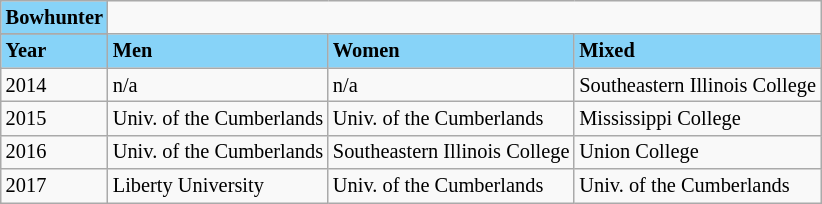<table class="wikitable" style="font-size:85%;">
<tr ! style="background-color: #87D3F8;">
<td><strong>Bowhunter</strong></td>
</tr>
<tr --->
</tr>
<tr ! style="background-color: #87D3F8;">
<td><strong>Year</strong></td>
<td><strong>Men</strong></td>
<td><strong>Women</strong></td>
<td><strong>Mixed</strong></td>
</tr>
<tr --->
<td>2014</td>
<td>n/a</td>
<td>n/a</td>
<td>Southeastern Illinois College</td>
</tr>
<tr --->
<td>2015</td>
<td>Univ. of the Cumberlands</td>
<td>Univ. of the Cumberlands</td>
<td>Mississippi College</td>
</tr>
<tr --->
<td>2016</td>
<td>Univ. of the Cumberlands</td>
<td>Southeastern Illinois College</td>
<td>Union College</td>
</tr>
<tr --->
<td>2017</td>
<td>Liberty University</td>
<td>Univ. of the Cumberlands</td>
<td>Univ. of the Cumberlands</td>
</tr>
</table>
